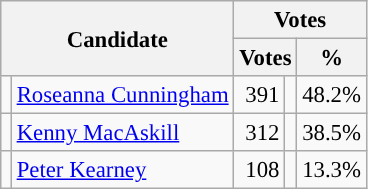<table class=wikitable style="font-size:95%;">
<tr>
<th colspan="2" scope="col" rowspan="2" width="125">Candidate</th>
<th scope="col" colspan="3" width="75">Votes</th>
</tr>
<tr>
<th scope="col" colspan="2">Votes</th>
<th>%</th>
</tr>
<tr align="right">
<td style="background-color: "></td>
<td scope="row" align="left"><a href='#'>Roseanna Cunningham</a></td>
<td>391</td>
<td align=center></td>
<td>48.2%</td>
</tr>
<tr align="right">
<td style="background-color: "></td>
<td scope="row" align="left"><a href='#'>Kenny MacAskill</a></td>
<td>312</td>
<td align=center></td>
<td>38.5%</td>
</tr>
<tr align="right">
<td style="background-color: "></td>
<td scope="row" align="left"><a href='#'>Peter Kearney</a> </td>
<td>108</td>
<td align=center></td>
<td>13.3%</td>
</tr>
</table>
